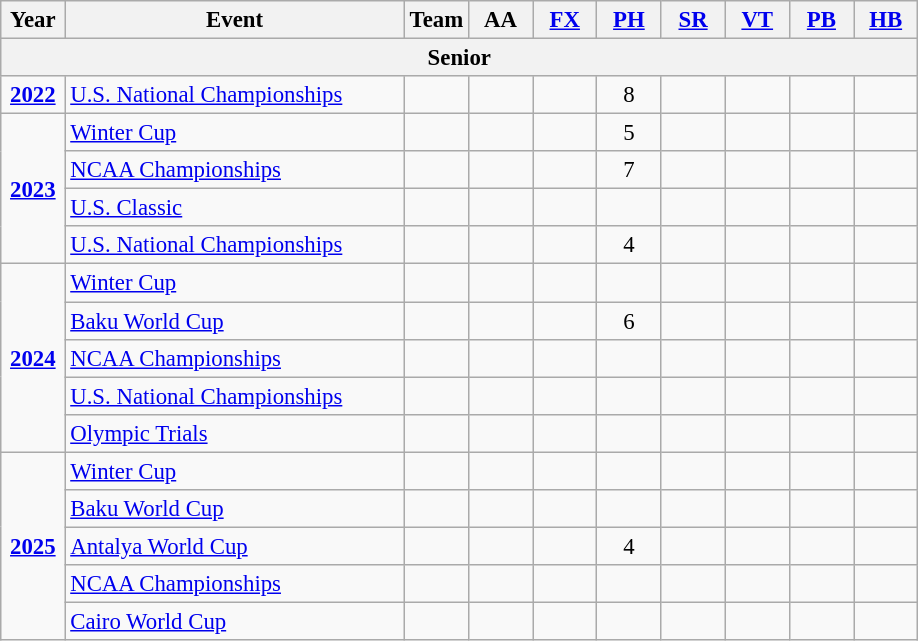<table class="wikitable sortable" style="text-align:center; font-size:95%;">
<tr>
<th width=7% class=unsortable>Year</th>
<th width=37% class=unsortable>Event</th>
<th width=7% class=unsortable>Team</th>
<th width=7% class=unsortable>AA</th>
<th width=7% class=unsortable><a href='#'>FX</a></th>
<th width=7% class=unsortable><a href='#'>PH</a></th>
<th width=7% class=unsortable><a href='#'>SR</a></th>
<th width=7% class=unsortable><a href='#'>VT</a></th>
<th width=7% class=unsortable><a href='#'>PB</a></th>
<th width=7% class=unsortable><a href='#'>HB</a></th>
</tr>
<tr>
<th colspan="10">Senior</th>
</tr>
<tr>
<td rowspan="1"><strong><a href='#'>2022</a></strong></td>
<td align=left><a href='#'>U.S. National Championships</a></td>
<td></td>
<td></td>
<td></td>
<td>8</td>
<td></td>
<td></td>
<td></td>
<td></td>
</tr>
<tr>
<td rowspan="4"><strong><a href='#'>2023</a></strong></td>
<td align=left><a href='#'>Winter Cup</a></td>
<td></td>
<td></td>
<td></td>
<td>5</td>
<td></td>
<td></td>
<td></td>
<td></td>
</tr>
<tr>
<td align=left><a href='#'>NCAA Championships</a></td>
<td></td>
<td></td>
<td></td>
<td>7</td>
<td></td>
<td></td>
<td></td>
<td></td>
</tr>
<tr>
<td align=left><a href='#'>U.S. Classic</a></td>
<td></td>
<td></td>
<td></td>
<td></td>
<td></td>
<td></td>
<td></td>
<td></td>
</tr>
<tr>
<td align=left><a href='#'>U.S. National Championships</a></td>
<td></td>
<td></td>
<td></td>
<td>4</td>
<td></td>
<td></td>
<td></td>
<td></td>
</tr>
<tr>
<td rowspan="5"><strong><a href='#'>2024</a></strong></td>
<td align=left><a href='#'>Winter Cup</a></td>
<td></td>
<td></td>
<td></td>
<td></td>
<td></td>
<td></td>
<td></td>
<td></td>
</tr>
<tr>
<td align=left><a href='#'>Baku World Cup</a></td>
<td></td>
<td></td>
<td></td>
<td>6</td>
<td></td>
<td></td>
<td></td>
<td></td>
</tr>
<tr>
<td align=left><a href='#'>NCAA Championships</a></td>
<td></td>
<td></td>
<td></td>
<td></td>
<td></td>
<td></td>
<td></td>
<td></td>
</tr>
<tr>
<td align=left><a href='#'>U.S. National Championships</a></td>
<td></td>
<td></td>
<td></td>
<td></td>
<td></td>
<td></td>
<td></td>
<td></td>
</tr>
<tr>
<td align=left><a href='#'>Olympic Trials</a></td>
<td></td>
<td></td>
<td></td>
<td></td>
<td></td>
<td></td>
<td></td>
<td></td>
</tr>
<tr>
<td rowspan="5"><strong><a href='#'>2025</a></strong></td>
<td align=left><a href='#'>Winter Cup</a></td>
<td></td>
<td></td>
<td></td>
<td></td>
<td></td>
<td></td>
<td></td>
<td></td>
</tr>
<tr>
<td align=left><a href='#'>Baku World Cup</a></td>
<td></td>
<td></td>
<td></td>
<td></td>
<td></td>
<td></td>
<td></td>
<td></td>
</tr>
<tr>
<td align=left><a href='#'>Antalya World Cup</a></td>
<td></td>
<td></td>
<td></td>
<td>4</td>
<td></td>
<td></td>
<td></td>
<td></td>
</tr>
<tr>
<td align=left><a href='#'>NCAA Championships</a></td>
<td></td>
<td></td>
<td></td>
<td></td>
<td></td>
<td></td>
<td></td>
<td></td>
</tr>
<tr>
<td align=left><a href='#'>Cairo World Cup</a></td>
<td></td>
<td></td>
<td></td>
<td></td>
<td></td>
<td></td>
<td></td>
<td></td>
</tr>
</table>
